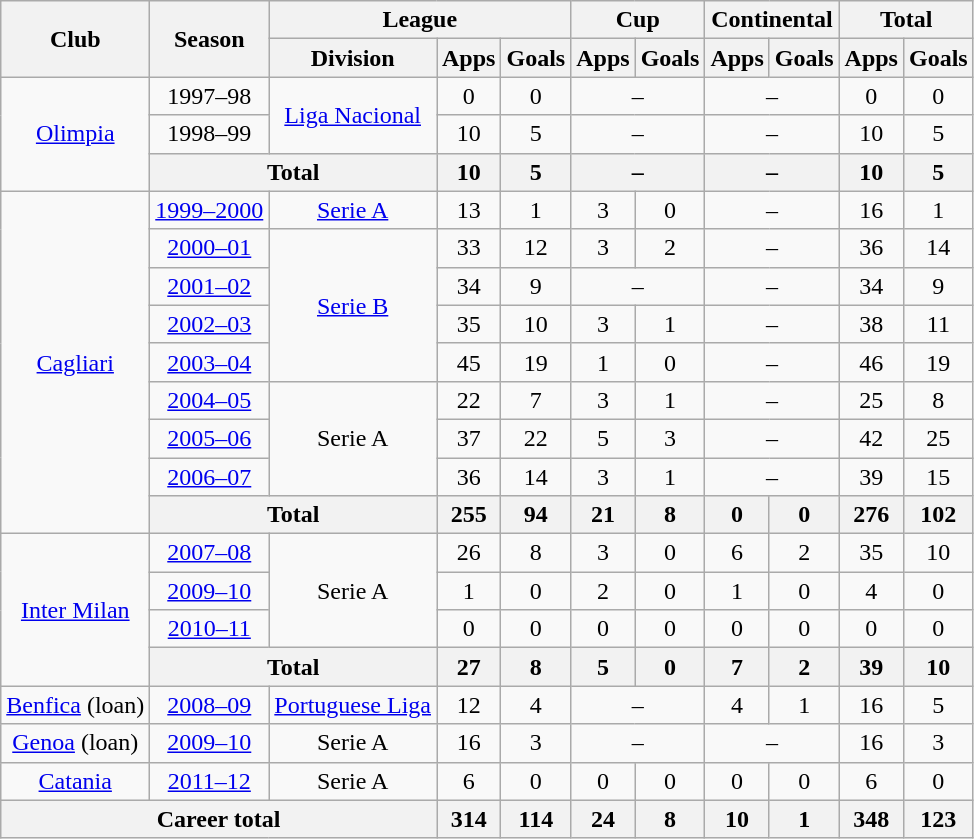<table class="wikitable" style="text-align:center">
<tr>
<th rowspan="2">Club</th>
<th rowspan="2">Season</th>
<th colspan="3">League</th>
<th colspan="2">Cup</th>
<th colspan="2">Continental</th>
<th colspan="2">Total</th>
</tr>
<tr>
<th>Division</th>
<th>Apps</th>
<th>Goals</th>
<th>Apps</th>
<th>Goals</th>
<th>Apps</th>
<th>Goals</th>
<th>Apps</th>
<th>Goals</th>
</tr>
<tr>
<td rowspan="3"><a href='#'>Olimpia</a></td>
<td>1997–98</td>
<td rowspan="2"><a href='#'>Liga Nacional</a></td>
<td>0</td>
<td>0</td>
<td colspan="2">–</td>
<td colspan="2">–</td>
<td>0</td>
<td>0</td>
</tr>
<tr>
<td>1998–99</td>
<td>10</td>
<td>5</td>
<td colspan="2">–</td>
<td colspan="2">–</td>
<td>10</td>
<td>5</td>
</tr>
<tr>
<th colspan="2">Total</th>
<th>10</th>
<th>5</th>
<th colspan="2">–</th>
<th colspan="2">–</th>
<th>10</th>
<th>5</th>
</tr>
<tr>
<td rowspan="9"><a href='#'>Cagliari</a></td>
<td><a href='#'>1999–2000</a></td>
<td><a href='#'>Serie A</a></td>
<td>13</td>
<td>1</td>
<td>3</td>
<td>0</td>
<td colspan="2">–</td>
<td>16</td>
<td>1</td>
</tr>
<tr>
<td><a href='#'>2000–01</a></td>
<td rowspan="4"><a href='#'>Serie B</a></td>
<td>33</td>
<td>12</td>
<td>3</td>
<td>2</td>
<td colspan="2">–</td>
<td>36</td>
<td>14</td>
</tr>
<tr>
<td><a href='#'>2001–02</a></td>
<td>34</td>
<td>9</td>
<td colspan="2">–</td>
<td colspan="2">–</td>
<td>34</td>
<td>9</td>
</tr>
<tr>
<td><a href='#'>2002–03</a></td>
<td>35</td>
<td>10</td>
<td>3</td>
<td>1</td>
<td colspan="2">–</td>
<td>38</td>
<td>11</td>
</tr>
<tr>
<td><a href='#'>2003–04</a></td>
<td>45</td>
<td>19</td>
<td>1</td>
<td>0</td>
<td colspan="2">–</td>
<td>46</td>
<td>19</td>
</tr>
<tr>
<td><a href='#'>2004–05</a></td>
<td rowspan="3">Serie A</td>
<td>22</td>
<td>7</td>
<td>3</td>
<td>1</td>
<td colspan="2">–</td>
<td>25</td>
<td>8</td>
</tr>
<tr>
<td><a href='#'>2005–06</a></td>
<td>37</td>
<td>22</td>
<td>5</td>
<td>3</td>
<td colspan="2">–</td>
<td>42</td>
<td>25</td>
</tr>
<tr>
<td><a href='#'>2006–07</a></td>
<td>36</td>
<td>14</td>
<td>3</td>
<td>1</td>
<td colspan="2">–</td>
<td>39</td>
<td>15</td>
</tr>
<tr>
<th colspan="2">Total</th>
<th>255</th>
<th>94</th>
<th>21</th>
<th>8</th>
<th>0</th>
<th>0</th>
<th>276</th>
<th>102</th>
</tr>
<tr>
<td rowspan="4"><a href='#'>Inter Milan</a></td>
<td><a href='#'>2007–08</a></td>
<td rowspan="3">Serie A</td>
<td>26</td>
<td>8</td>
<td>3</td>
<td>0</td>
<td>6</td>
<td>2</td>
<td>35</td>
<td>10</td>
</tr>
<tr>
<td><a href='#'>2009–10</a></td>
<td>1</td>
<td>0</td>
<td>2</td>
<td>0</td>
<td>1</td>
<td>0</td>
<td>4</td>
<td>0</td>
</tr>
<tr>
<td><a href='#'>2010–11</a></td>
<td>0</td>
<td>0</td>
<td>0</td>
<td>0</td>
<td>0</td>
<td>0</td>
<td>0</td>
<td>0</td>
</tr>
<tr>
<th colspan="2">Total</th>
<th>27</th>
<th>8</th>
<th>5</th>
<th>0</th>
<th>7</th>
<th>2</th>
<th>39</th>
<th>10</th>
</tr>
<tr>
<td><a href='#'>Benfica</a> (loan)</td>
<td><a href='#'>2008–09</a></td>
<td><a href='#'>Portuguese Liga</a></td>
<td>12</td>
<td>4</td>
<td colspan="2">–</td>
<td>4</td>
<td>1</td>
<td>16</td>
<td>5</td>
</tr>
<tr>
<td><a href='#'>Genoa</a> (loan)</td>
<td><a href='#'>2009–10</a></td>
<td>Serie A</td>
<td>16</td>
<td>3</td>
<td colspan="2">–</td>
<td colspan="2">–</td>
<td>16</td>
<td>3</td>
</tr>
<tr>
<td><a href='#'>Catania</a></td>
<td><a href='#'>2011–12</a></td>
<td>Serie A</td>
<td>6</td>
<td>0</td>
<td>0</td>
<td>0</td>
<td>0</td>
<td>0</td>
<td>6</td>
<td>0</td>
</tr>
<tr>
<th colspan="3">Career total</th>
<th>314</th>
<th>114</th>
<th>24</th>
<th>8</th>
<th>10</th>
<th>1</th>
<th>348</th>
<th>123</th>
</tr>
</table>
